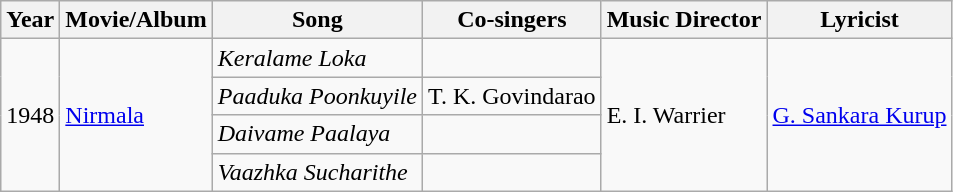<table class="wikitable sortable">
<tr>
<th scope="col">Year</th>
<th scope="col">Movie/Album</th>
<th scope="col">Song</th>
<th scope="col">Co-singers</th>
<th scope="col">Music Director</th>
<th scope="col">Lyricist</th>
</tr>
<tr>
<td rowspan=4>1948</td>
<td rowspan=4><a href='#'>Nirmala</a></td>
<td><em>Keralame Loka</em></td>
<td></td>
<td rowspan=4>E. I. Warrier</td>
<td rowspan=4><a href='#'>G. Sankara Kurup</a></td>
</tr>
<tr>
<td><em>Paaduka Poonkuyile</em></td>
<td>T. K. Govindarao</td>
</tr>
<tr>
<td><em>Daivame Paalaya</em></td>
<td></td>
</tr>
<tr>
<td><em>Vaazhka Sucharithe</em></td>
<td></td>
</tr>
</table>
